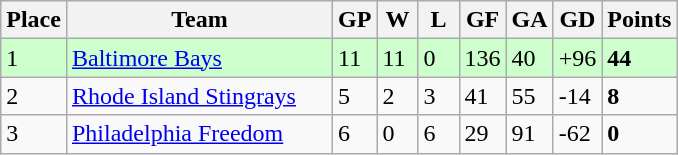<table class="wikitable">
<tr>
<th>Place</th>
<th style="width:170px;">Team</th>
<th width="20">GP</th>
<th width="20">W</th>
<th width="20">L</th>
<th width="20">GF</th>
<th width="20">GA</th>
<th width="25">GD</th>
<th>Points</th>
</tr>
<tr style="background:#cfc;">
<td>1</td>
<td><a href='#'>Baltimore Bays</a></td>
<td>11</td>
<td>11</td>
<td>0</td>
<td>136</td>
<td>40</td>
<td>+96</td>
<td><strong>44</strong></td>
</tr>
<tr>
<td>2</td>
<td><a href='#'>Rhode Island Stingrays</a></td>
<td>5</td>
<td>2</td>
<td>3</td>
<td>41</td>
<td>55</td>
<td>-14</td>
<td><strong>8</strong></td>
</tr>
<tr>
<td>3</td>
<td><a href='#'>Philadelphia Freedom</a></td>
<td>6</td>
<td>0</td>
<td>6</td>
<td>29</td>
<td>91</td>
<td>-62</td>
<td><strong>0</strong></td>
</tr>
</table>
